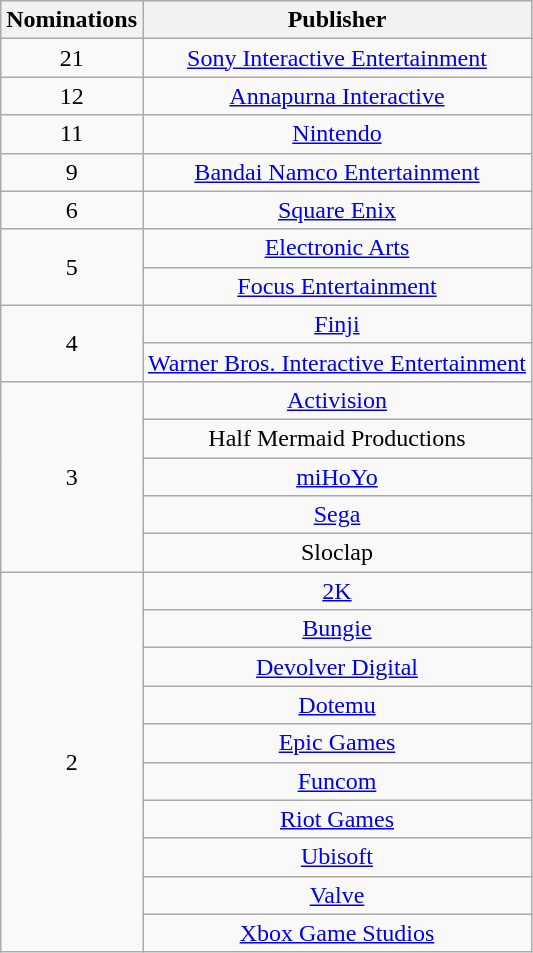<table class="wikitable floatright" rowspan="2" style="text-align:center;" background: #f6e39c;>
<tr>
<th scope="col" style="width:55px;">Nominations</th>
<th scope="col" style="text-align:center;">Publisher</th>
</tr>
<tr>
<td>21</td>
<td><a href='#'>Sony Interactive Entertainment</a></td>
</tr>
<tr>
<td>12</td>
<td><a href='#'>Annapurna Interactive</a></td>
</tr>
<tr>
<td>11</td>
<td><a href='#'>Nintendo</a></td>
</tr>
<tr>
<td>9</td>
<td><a href='#'>Bandai Namco Entertainment</a></td>
</tr>
<tr>
<td>6</td>
<td><a href='#'>Square Enix</a></td>
</tr>
<tr>
<td rowspan="2">5</td>
<td><a href='#'>Electronic Arts</a></td>
</tr>
<tr>
<td><a href='#'>Focus Entertainment</a></td>
</tr>
<tr>
<td rowspan="2">4</td>
<td><a href='#'>Finji</a></td>
</tr>
<tr>
<td><a href='#'>Warner Bros. Interactive Entertainment</a></td>
</tr>
<tr>
<td rowspan="5">3</td>
<td><a href='#'>Activision</a></td>
</tr>
<tr>
<td>Half Mermaid Productions</td>
</tr>
<tr>
<td><a href='#'>miHoYo</a></td>
</tr>
<tr>
<td><a href='#'>Sega</a></td>
</tr>
<tr>
<td>Sloclap</td>
</tr>
<tr>
<td rowspan="10">2</td>
<td><a href='#'>2K</a></td>
</tr>
<tr>
<td><a href='#'>Bungie</a></td>
</tr>
<tr>
<td><a href='#'>Devolver Digital</a></td>
</tr>
<tr>
<td><a href='#'>Dotemu</a></td>
</tr>
<tr>
<td><a href='#'>Epic Games</a></td>
</tr>
<tr>
<td><a href='#'>Funcom</a></td>
</tr>
<tr>
<td><a href='#'>Riot Games</a></td>
</tr>
<tr>
<td><a href='#'>Ubisoft</a></td>
</tr>
<tr>
<td><a href='#'>Valve</a></td>
</tr>
<tr>
<td><a href='#'>Xbox Game Studios</a></td>
</tr>
</table>
